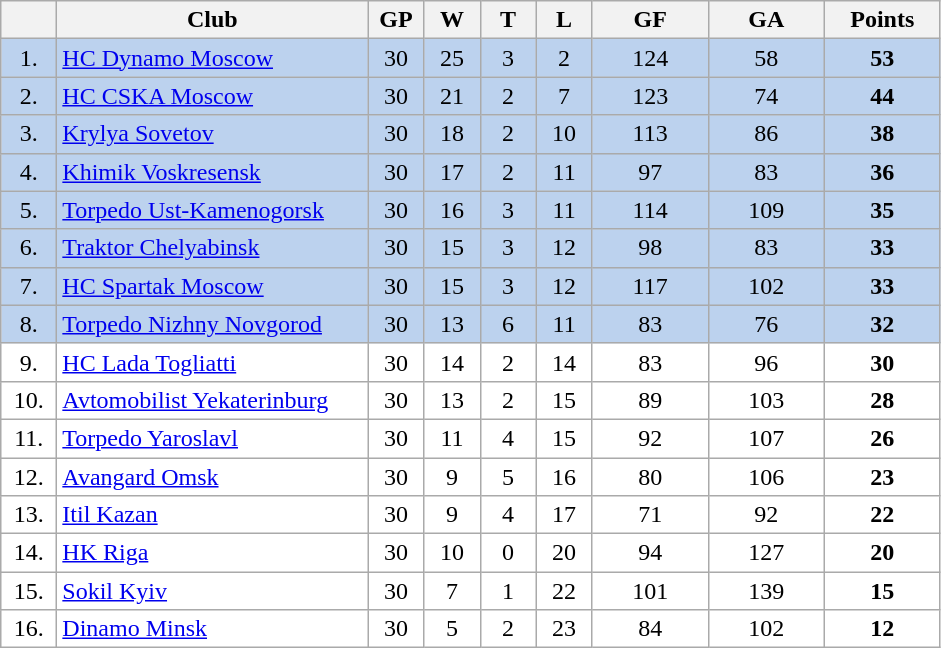<table class="wikitable">
<tr>
<th width="30"></th>
<th width="200">Club</th>
<th width="30">GP</th>
<th width="30">W</th>
<th width="30">T</th>
<th width="30">L</th>
<th width="70">GF</th>
<th width="70">GA</th>
<th width="70">Points</th>
</tr>
<tr bgcolor="#BCD2EE" align="center">
<td>1.</td>
<td align="left"><a href='#'>HC Dynamo Moscow</a></td>
<td>30</td>
<td>25</td>
<td>3</td>
<td>2</td>
<td>124</td>
<td>58</td>
<td><strong>53</strong></td>
</tr>
<tr bgcolor="#BCD2EE" align="center">
<td>2.</td>
<td align="left"><a href='#'>HC CSKA Moscow</a></td>
<td>30</td>
<td>21</td>
<td>2</td>
<td>7</td>
<td>123</td>
<td>74</td>
<td><strong>44</strong></td>
</tr>
<tr bgcolor="#BCD2EE" align="center">
<td>3.</td>
<td align="left"><a href='#'>Krylya Sovetov</a></td>
<td>30</td>
<td>18</td>
<td>2</td>
<td>10</td>
<td>113</td>
<td>86</td>
<td><strong>38</strong></td>
</tr>
<tr bgcolor="#BCD2EE" align="center">
<td>4.</td>
<td align="left"><a href='#'>Khimik Voskresensk</a></td>
<td>30</td>
<td>17</td>
<td>2</td>
<td>11</td>
<td>97</td>
<td>83</td>
<td><strong>36</strong></td>
</tr>
<tr bgcolor="#BCD2EE" align="center">
<td>5.</td>
<td align="left"><a href='#'>Torpedo Ust-Kamenogorsk</a></td>
<td>30</td>
<td>16</td>
<td>3</td>
<td>11</td>
<td>114</td>
<td>109</td>
<td><strong>35</strong></td>
</tr>
<tr bgcolor="#BCD2EE" align="center">
<td>6.</td>
<td align="left"><a href='#'>Traktor Chelyabinsk</a></td>
<td>30</td>
<td>15</td>
<td>3</td>
<td>12</td>
<td>98</td>
<td>83</td>
<td><strong>33</strong></td>
</tr>
<tr bgcolor="#BCD2EE" align="center">
<td>7.</td>
<td align="left"><a href='#'>HC Spartak Moscow</a></td>
<td>30</td>
<td>15</td>
<td>3</td>
<td>12</td>
<td>117</td>
<td>102</td>
<td><strong>33</strong></td>
</tr>
<tr bgcolor="#BCD2EE" align="center">
<td>8.</td>
<td align="left"><a href='#'>Torpedo Nizhny Novgorod</a></td>
<td>30</td>
<td>13</td>
<td>6</td>
<td>11</td>
<td>83</td>
<td>76</td>
<td><strong>32</strong></td>
</tr>
<tr bgcolor="#FFFFFF" align="center">
<td>9.</td>
<td align="left"><a href='#'>HC Lada Togliatti</a></td>
<td>30</td>
<td>14</td>
<td>2</td>
<td>14</td>
<td>83</td>
<td>96</td>
<td><strong>30</strong></td>
</tr>
<tr bgcolor="#FFFFFF" align="center">
<td>10.</td>
<td align="left"><a href='#'>Avtomobilist Yekaterinburg</a></td>
<td>30</td>
<td>13</td>
<td>2</td>
<td>15</td>
<td>89</td>
<td>103</td>
<td><strong>28</strong></td>
</tr>
<tr bgcolor="#FFFFFF" align="center">
<td>11.</td>
<td align="left"><a href='#'>Torpedo Yaroslavl</a></td>
<td>30</td>
<td>11</td>
<td>4</td>
<td>15</td>
<td>92</td>
<td>107</td>
<td><strong>26</strong></td>
</tr>
<tr bgcolor="#FFFFFF" align="center">
<td>12.</td>
<td align="left"><a href='#'>Avangard Omsk</a></td>
<td>30</td>
<td>9</td>
<td>5</td>
<td>16</td>
<td>80</td>
<td>106</td>
<td><strong>23</strong></td>
</tr>
<tr bgcolor="#FFFFFF" align="center">
<td>13.</td>
<td align="left"><a href='#'>Itil Kazan</a></td>
<td>30</td>
<td>9</td>
<td>4</td>
<td>17</td>
<td>71</td>
<td>92</td>
<td><strong>22</strong></td>
</tr>
<tr bgcolor="#FFFFFF" align="center">
<td>14.</td>
<td align="left"><a href='#'>HK Riga</a></td>
<td>30</td>
<td>10</td>
<td>0</td>
<td>20</td>
<td>94</td>
<td>127</td>
<td><strong>20</strong></td>
</tr>
<tr bgcolor="#FFFFFF" align="center">
<td>15.</td>
<td align="left"><a href='#'>Sokil Kyiv</a></td>
<td>30</td>
<td>7</td>
<td>1</td>
<td>22</td>
<td>101</td>
<td>139</td>
<td><strong>15</strong></td>
</tr>
<tr bgcolor="#FFFFFF" align="center">
<td>16.</td>
<td align="left"><a href='#'>Dinamo Minsk</a></td>
<td>30</td>
<td>5</td>
<td>2</td>
<td>23</td>
<td>84</td>
<td>102</td>
<td><strong>12</strong></td>
</tr>
</table>
